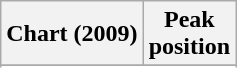<table class="wikitable sortable plainrowheaders" style="text-align:center">
<tr>
<th scope="col">Chart (2009)</th>
<th scope="col">Peak<br>position</th>
</tr>
<tr>
</tr>
<tr>
</tr>
<tr>
</tr>
<tr>
</tr>
<tr>
</tr>
</table>
